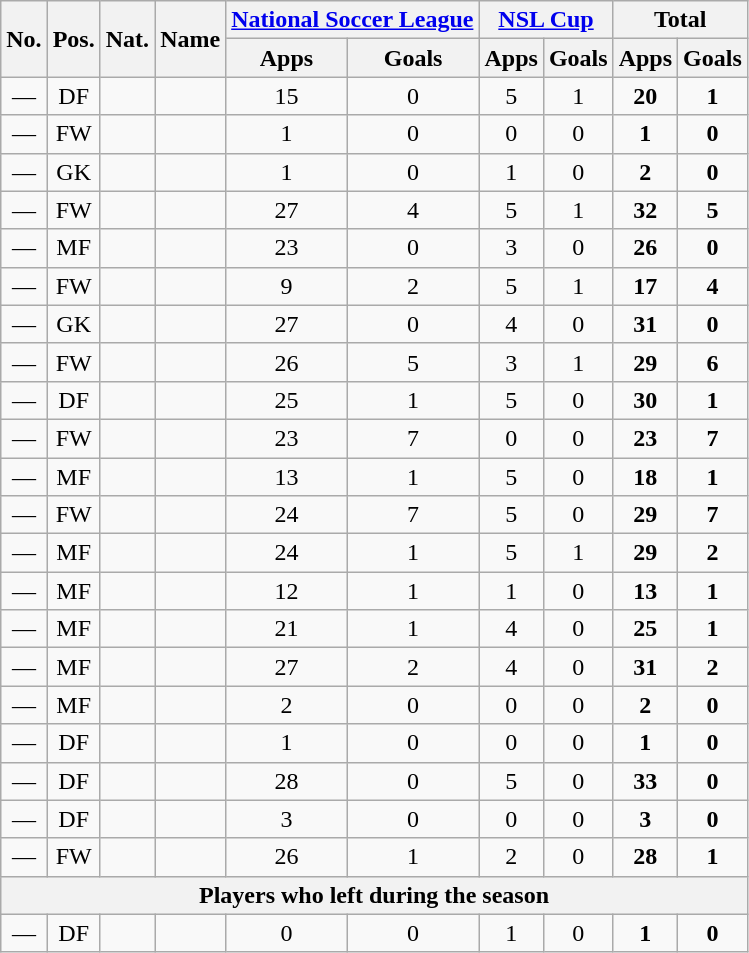<table class="wikitable sortable" style="text-align:center">
<tr>
<th rowspan="2">No.</th>
<th rowspan="2">Pos.</th>
<th rowspan="2">Nat.</th>
<th rowspan="2">Name</th>
<th colspan="2"><a href='#'>National Soccer League</a></th>
<th colspan="2"><a href='#'>NSL Cup</a></th>
<th colspan="2">Total</th>
</tr>
<tr>
<th>Apps</th>
<th>Goals</th>
<th>Apps</th>
<th>Goals</th>
<th>Apps</th>
<th>Goals</th>
</tr>
<tr>
<td>—</td>
<td>DF</td>
<td></td>
<td align=left></td>
<td>15</td>
<td>0</td>
<td>5</td>
<td>1</td>
<td><strong>20</strong></td>
<td><strong>1</strong></td>
</tr>
<tr>
<td>—</td>
<td>FW</td>
<td></td>
<td align=left></td>
<td>1</td>
<td>0</td>
<td>0</td>
<td>0</td>
<td><strong>1</strong></td>
<td><strong>0</strong></td>
</tr>
<tr>
<td>—</td>
<td>GK</td>
<td></td>
<td align=left></td>
<td>1</td>
<td>0</td>
<td>1</td>
<td>0</td>
<td><strong>2</strong></td>
<td><strong>0</strong></td>
</tr>
<tr>
<td>—</td>
<td>FW</td>
<td></td>
<td align=left></td>
<td>27</td>
<td>4</td>
<td>5</td>
<td>1</td>
<td><strong>32</strong></td>
<td><strong>5</strong></td>
</tr>
<tr>
<td>—</td>
<td>MF</td>
<td></td>
<td align=left></td>
<td>23</td>
<td>0</td>
<td>3</td>
<td>0</td>
<td><strong>26</strong></td>
<td><strong>0</strong></td>
</tr>
<tr>
<td>—</td>
<td>FW</td>
<td></td>
<td align=left></td>
<td>9</td>
<td>2</td>
<td>5</td>
<td>1</td>
<td><strong>17</strong></td>
<td><strong>4</strong></td>
</tr>
<tr>
<td>—</td>
<td>GK</td>
<td></td>
<td align=left></td>
<td>27</td>
<td>0</td>
<td>4</td>
<td>0</td>
<td><strong>31</strong></td>
<td><strong>0</strong></td>
</tr>
<tr>
<td>—</td>
<td>FW</td>
<td></td>
<td align=left></td>
<td>26</td>
<td>5</td>
<td>3</td>
<td>1</td>
<td><strong>29</strong></td>
<td><strong>6</strong></td>
</tr>
<tr>
<td>—</td>
<td>DF</td>
<td></td>
<td align=left></td>
<td>25</td>
<td>1</td>
<td>5</td>
<td>0</td>
<td><strong>30</strong></td>
<td><strong>1</strong></td>
</tr>
<tr>
<td>—</td>
<td>FW</td>
<td></td>
<td align=left></td>
<td>23</td>
<td>7</td>
<td>0</td>
<td>0</td>
<td><strong>23</strong></td>
<td><strong>7</strong></td>
</tr>
<tr>
<td>—</td>
<td>MF</td>
<td></td>
<td align=left></td>
<td>13</td>
<td>1</td>
<td>5</td>
<td>0</td>
<td><strong>18</strong></td>
<td><strong>1</strong></td>
</tr>
<tr>
<td>—</td>
<td>FW</td>
<td></td>
<td align=left></td>
<td>24</td>
<td>7</td>
<td>5</td>
<td>0</td>
<td><strong>29</strong></td>
<td><strong>7</strong></td>
</tr>
<tr>
<td>—</td>
<td>MF</td>
<td></td>
<td align=left></td>
<td>24</td>
<td>1</td>
<td>5</td>
<td>1</td>
<td><strong>29</strong></td>
<td><strong>2</strong></td>
</tr>
<tr>
<td>—</td>
<td>MF</td>
<td></td>
<td align=left></td>
<td>12</td>
<td>1</td>
<td>1</td>
<td>0</td>
<td><strong>13</strong></td>
<td><strong>1</strong></td>
</tr>
<tr>
<td>—</td>
<td>MF</td>
<td></td>
<td align=left></td>
<td>21</td>
<td>1</td>
<td>4</td>
<td>0</td>
<td><strong>25</strong></td>
<td><strong>1</strong></td>
</tr>
<tr>
<td>—</td>
<td>MF</td>
<td></td>
<td align=left></td>
<td>27</td>
<td>2</td>
<td>4</td>
<td>0</td>
<td><strong>31</strong></td>
<td><strong>2</strong></td>
</tr>
<tr>
<td>—</td>
<td>MF</td>
<td></td>
<td align=left></td>
<td>2</td>
<td>0</td>
<td>0</td>
<td>0</td>
<td><strong>2</strong></td>
<td><strong>0</strong></td>
</tr>
<tr>
<td>—</td>
<td>DF</td>
<td></td>
<td align=left></td>
<td>1</td>
<td>0</td>
<td>0</td>
<td>0</td>
<td><strong>1</strong></td>
<td><strong>0</strong></td>
</tr>
<tr>
<td>—</td>
<td>DF</td>
<td></td>
<td align=left></td>
<td>28</td>
<td>0</td>
<td>5</td>
<td>0</td>
<td><strong>33</strong></td>
<td><strong>0</strong></td>
</tr>
<tr>
<td>—</td>
<td>DF</td>
<td></td>
<td align=left></td>
<td>3</td>
<td>0</td>
<td>0</td>
<td>0</td>
<td><strong>3</strong></td>
<td><strong>0</strong></td>
</tr>
<tr>
<td>—</td>
<td>FW</td>
<td></td>
<td align=left></td>
<td>26</td>
<td>1</td>
<td>2</td>
<td>0</td>
<td><strong>28</strong></td>
<td><strong>1</strong></td>
</tr>
<tr>
<th colspan="17">Players who left during the season</th>
</tr>
<tr>
<td>—</td>
<td>DF</td>
<td></td>
<td align=left></td>
<td>0</td>
<td>0</td>
<td>1</td>
<td>0</td>
<td><strong>1</strong></td>
<td><strong>0</strong></td>
</tr>
</table>
